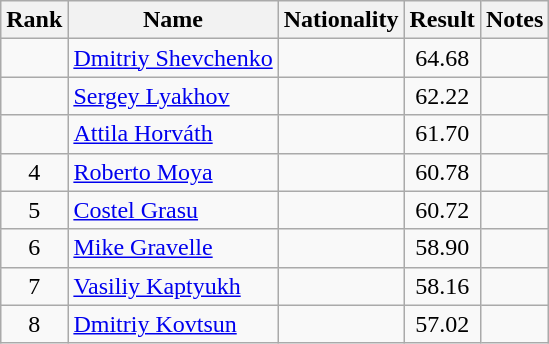<table class="wikitable sortable" style="text-align:center">
<tr>
<th>Rank</th>
<th>Name</th>
<th>Nationality</th>
<th>Result</th>
<th>Notes</th>
</tr>
<tr>
<td></td>
<td align=left><a href='#'>Dmitriy Shevchenko</a></td>
<td align=left></td>
<td>64.68</td>
<td></td>
</tr>
<tr>
<td></td>
<td align=left><a href='#'>Sergey Lyakhov</a></td>
<td align=left></td>
<td>62.22</td>
<td></td>
</tr>
<tr>
<td></td>
<td align=left><a href='#'>Attila Horváth</a></td>
<td align=left></td>
<td>61.70</td>
<td></td>
</tr>
<tr>
<td>4</td>
<td align=left><a href='#'>Roberto Moya</a></td>
<td align=left></td>
<td>60.78</td>
<td></td>
</tr>
<tr>
<td>5</td>
<td align=left><a href='#'>Costel Grasu</a></td>
<td align=left></td>
<td>60.72</td>
<td></td>
</tr>
<tr>
<td>6</td>
<td align=left><a href='#'>Mike Gravelle</a></td>
<td align=left></td>
<td>58.90</td>
<td></td>
</tr>
<tr>
<td>7</td>
<td align=left><a href='#'>Vasiliy Kaptyukh</a></td>
<td align=left></td>
<td>58.16</td>
<td></td>
</tr>
<tr>
<td>8</td>
<td align=left><a href='#'>Dmitriy Kovtsun</a></td>
<td align=left></td>
<td>57.02</td>
<td></td>
</tr>
</table>
